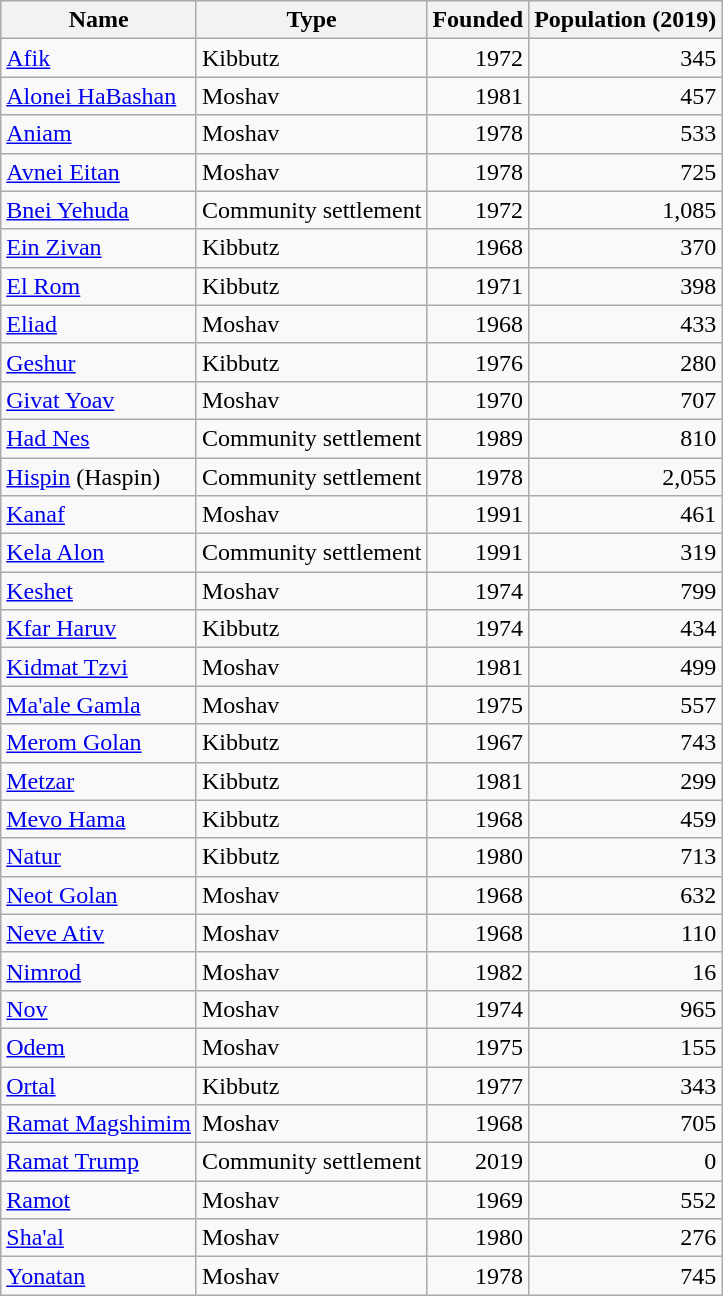<table class="wikitable sortable" style=text-align:right>
<tr>
<th>Name</th>
<th>Type</th>
<th>Founded</th>
<th>Population (2019)</th>
</tr>
<tr>
<td align=left><a href='#'>Afik</a></td>
<td align=left>Kibbutz</td>
<td>1972</td>
<td>345</td>
</tr>
<tr>
<td align=left><a href='#'>Alonei HaBashan</a></td>
<td align=left>Moshav</td>
<td>1981</td>
<td>457</td>
</tr>
<tr>
<td align=left><a href='#'>Aniam</a></td>
<td align=left>Moshav</td>
<td>1978</td>
<td>533</td>
</tr>
<tr>
<td align=left><a href='#'>Avnei Eitan</a></td>
<td align=left>Moshav</td>
<td>1978</td>
<td>725</td>
</tr>
<tr>
<td align=left><a href='#'>Bnei Yehuda</a></td>
<td align=left>Community settlement</td>
<td>1972</td>
<td>1,085</td>
</tr>
<tr>
<td align=left><a href='#'>Ein Zivan</a></td>
<td align=left>Kibbutz</td>
<td>1968</td>
<td>370</td>
</tr>
<tr>
<td align=left><a href='#'>El Rom</a></td>
<td align=left>Kibbutz</td>
<td>1971</td>
<td>398</td>
</tr>
<tr>
<td align=left><a href='#'>Eliad</a></td>
<td align=left>Moshav</td>
<td>1968</td>
<td>433</td>
</tr>
<tr>
<td align=left><a href='#'>Geshur</a></td>
<td align=left>Kibbutz</td>
<td>1976</td>
<td>280</td>
</tr>
<tr>
<td align=left><a href='#'>Givat Yoav</a></td>
<td align=left>Moshav</td>
<td>1970</td>
<td>707</td>
</tr>
<tr>
<td align=left><a href='#'>Had Nes</a></td>
<td align=left>Community settlement</td>
<td>1989</td>
<td>810</td>
</tr>
<tr>
<td align=left><a href='#'>Hispin</a> (Haspin)</td>
<td align=left>Community settlement</td>
<td>1978</td>
<td>2,055</td>
</tr>
<tr>
<td align=left><a href='#'>Kanaf</a></td>
<td align=left>Moshav</td>
<td>1991</td>
<td>461</td>
</tr>
<tr>
<td align=left><a href='#'>Kela Alon</a></td>
<td align=left>Community settlement</td>
<td>1991</td>
<td>319</td>
</tr>
<tr>
<td align=left><a href='#'>Keshet</a></td>
<td align=left>Moshav</td>
<td>1974</td>
<td>799</td>
</tr>
<tr>
<td align=left><a href='#'>Kfar Haruv</a></td>
<td align=left>Kibbutz</td>
<td>1974</td>
<td>434</td>
</tr>
<tr>
<td align=left><a href='#'>Kidmat Tzvi</a></td>
<td align=left>Moshav</td>
<td>1981</td>
<td>499</td>
</tr>
<tr>
<td align=left><a href='#'>Ma'ale Gamla</a></td>
<td align=left>Moshav</td>
<td>1975</td>
<td>557</td>
</tr>
<tr>
<td align=left><a href='#'>Merom Golan</a></td>
<td align=left>Kibbutz</td>
<td>1967</td>
<td>743</td>
</tr>
<tr>
<td align=left><a href='#'>Metzar</a></td>
<td align=left>Kibbutz</td>
<td>1981</td>
<td>299</td>
</tr>
<tr>
<td align=left><a href='#'>Mevo Hama</a></td>
<td align=left>Kibbutz</td>
<td>1968</td>
<td>459</td>
</tr>
<tr>
<td align=left><a href='#'>Natur</a></td>
<td align=left>Kibbutz</td>
<td>1980</td>
<td>713</td>
</tr>
<tr>
<td align=left><a href='#'>Neot Golan</a></td>
<td align=left>Moshav</td>
<td>1968</td>
<td>632</td>
</tr>
<tr>
<td align=left><a href='#'>Neve Ativ</a></td>
<td align=left>Moshav</td>
<td>1968</td>
<td>110</td>
</tr>
<tr>
<td align=left><a href='#'>Nimrod</a></td>
<td align=left>Moshav</td>
<td>1982</td>
<td>16</td>
</tr>
<tr>
<td align=left><a href='#'>Nov</a></td>
<td align=left>Moshav</td>
<td>1974</td>
<td>965</td>
</tr>
<tr>
<td align=left><a href='#'>Odem</a></td>
<td align=left>Moshav</td>
<td>1975</td>
<td>155</td>
</tr>
<tr>
<td align=left><a href='#'>Ortal</a></td>
<td align=left>Kibbutz</td>
<td>1977</td>
<td>343</td>
</tr>
<tr>
<td align=left><a href='#'>Ramat Magshimim</a></td>
<td align=left>Moshav</td>
<td>1968</td>
<td>705</td>
</tr>
<tr>
<td align=left><a href='#'>Ramat Trump</a></td>
<td align=left>Community settlement</td>
<td>2019</td>
<td>0</td>
</tr>
<tr>
<td align=left><a href='#'>Ramot</a></td>
<td align=left>Moshav</td>
<td>1969</td>
<td>552</td>
</tr>
<tr>
<td align=left><a href='#'>Sha'al</a></td>
<td align=left>Moshav</td>
<td>1980</td>
<td>276</td>
</tr>
<tr>
<td align=left><a href='#'>Yonatan</a></td>
<td align=left>Moshav</td>
<td>1978</td>
<td>745</td>
</tr>
</table>
